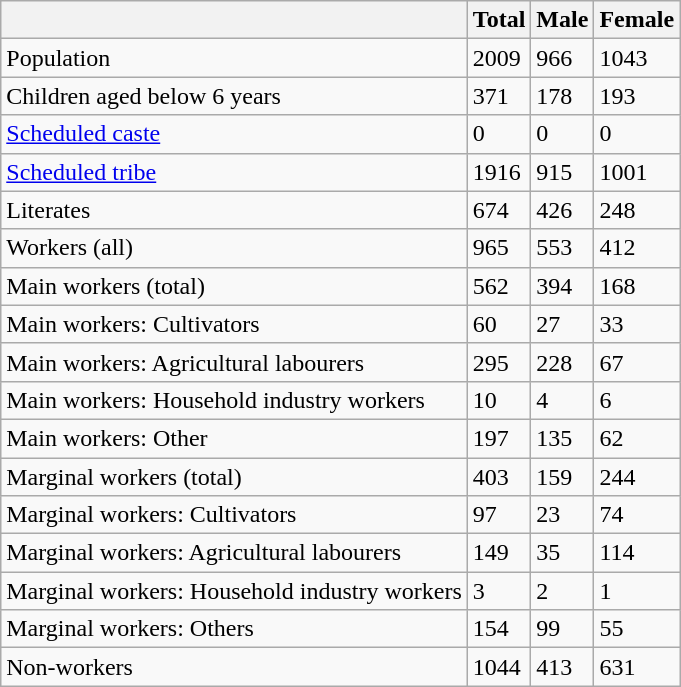<table class="wikitable sortable">
<tr>
<th></th>
<th>Total</th>
<th>Male</th>
<th>Female</th>
</tr>
<tr>
<td>Population</td>
<td>2009</td>
<td>966</td>
<td>1043</td>
</tr>
<tr>
<td>Children aged below 6 years</td>
<td>371</td>
<td>178</td>
<td>193</td>
</tr>
<tr>
<td><a href='#'>Scheduled caste</a></td>
<td>0</td>
<td>0</td>
<td>0</td>
</tr>
<tr>
<td><a href='#'>Scheduled tribe</a></td>
<td>1916</td>
<td>915</td>
<td>1001</td>
</tr>
<tr>
<td>Literates</td>
<td>674</td>
<td>426</td>
<td>248</td>
</tr>
<tr>
<td>Workers (all)</td>
<td>965</td>
<td>553</td>
<td>412</td>
</tr>
<tr>
<td>Main workers (total)</td>
<td>562</td>
<td>394</td>
<td>168</td>
</tr>
<tr>
<td>Main workers: Cultivators</td>
<td>60</td>
<td>27</td>
<td>33</td>
</tr>
<tr>
<td>Main workers: Agricultural labourers</td>
<td>295</td>
<td>228</td>
<td>67</td>
</tr>
<tr>
<td>Main workers: Household industry workers</td>
<td>10</td>
<td>4</td>
<td>6</td>
</tr>
<tr>
<td>Main workers: Other</td>
<td>197</td>
<td>135</td>
<td>62</td>
</tr>
<tr>
<td>Marginal workers (total)</td>
<td>403</td>
<td>159</td>
<td>244</td>
</tr>
<tr>
<td>Marginal workers: Cultivators</td>
<td>97</td>
<td>23</td>
<td>74</td>
</tr>
<tr>
<td>Marginal workers: Agricultural labourers</td>
<td>149</td>
<td>35</td>
<td>114</td>
</tr>
<tr>
<td>Marginal workers: Household industry workers</td>
<td>3</td>
<td>2</td>
<td>1</td>
</tr>
<tr>
<td>Marginal workers: Others</td>
<td>154</td>
<td>99</td>
<td>55</td>
</tr>
<tr>
<td>Non-workers</td>
<td>1044</td>
<td>413</td>
<td>631</td>
</tr>
</table>
